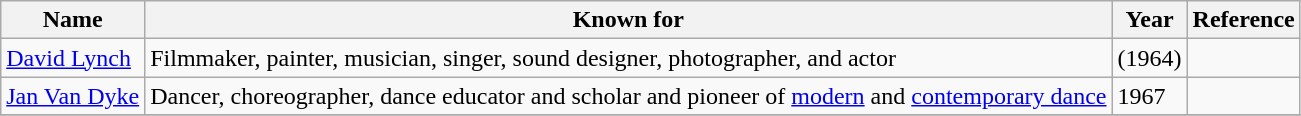<table class="wikitable">
<tr>
<th>Name</th>
<th>Known for</th>
<th>Year</th>
<th>Reference</th>
</tr>
<tr>
<td><a href='#'>David Lynch</a></td>
<td>Filmmaker, painter, musician, singer, sound designer, photographer, and actor</td>
<td>(1964)</td>
<td></td>
</tr>
<tr>
<td><a href='#'>Jan Van Dyke</a></td>
<td>Dancer, choreographer, dance educator and scholar and pioneer of <a href='#'>modern</a> and <a href='#'>contemporary dance</a></td>
<td>1967</td>
<td></td>
</tr>
<tr>
</tr>
</table>
